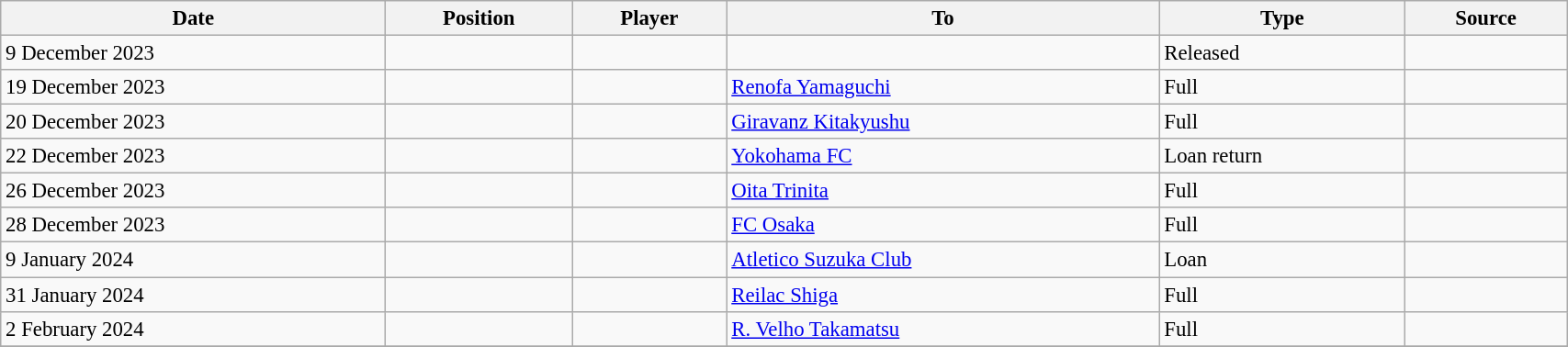<table class="wikitable sortable" style="width:90%; text-align:center; font-size:95%; text-align:left;">
<tr>
<th>Date</th>
<th>Position</th>
<th>Player</th>
<th>To</th>
<th>Type</th>
<th>Source</th>
</tr>
<tr>
<td>9 December 2023</td>
<td></td>
<td></td>
<td></td>
<td>Released</td>
<td></td>
</tr>
<tr>
<td>19 December 2023</td>
<td></td>
<td></td>
<td> <a href='#'>Renofa Yamaguchi</a></td>
<td>Full</td>
<td></td>
</tr>
<tr>
<td>20 December 2023</td>
<td></td>
<td></td>
<td> <a href='#'>Giravanz Kitakyushu</a></td>
<td>Full</td>
<td></td>
</tr>
<tr>
<td>22 December 2023</td>
<td></td>
<td></td>
<td> <a href='#'>Yokohama FC</a></td>
<td>Loan return</td>
<td></td>
</tr>
<tr>
<td>26 December 2023</td>
<td></td>
<td></td>
<td> <a href='#'>Oita Trinita</a></td>
<td>Full</td>
<td></td>
</tr>
<tr>
<td>28 December 2023</td>
<td></td>
<td></td>
<td> <a href='#'>FC Osaka</a></td>
<td>Full</td>
<td></td>
</tr>
<tr>
<td>9 January 2024</td>
<td></td>
<td></td>
<td> <a href='#'>Atletico Suzuka Club</a></td>
<td>Loan</td>
<td></td>
</tr>
<tr>
<td>31 January 2024</td>
<td></td>
<td></td>
<td> <a href='#'>Reilac Shiga</a></td>
<td>Full</td>
<td></td>
</tr>
<tr>
<td>2 February 2024</td>
<td></td>
<td></td>
<td> <a href='#'>R. Velho Takamatsu</a></td>
<td>Full</td>
<td></td>
</tr>
<tr>
</tr>
</table>
